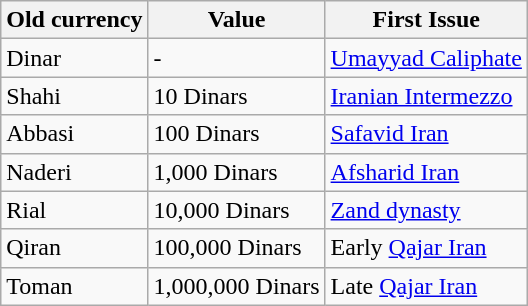<table class="wikitable">
<tr>
<th>Old currency</th>
<th>Value</th>
<th>First Issue</th>
</tr>
<tr>
<td>Dinar</td>
<td>-</td>
<td><a href='#'>Umayyad Caliphate</a></td>
</tr>
<tr>
<td>Shahi</td>
<td>10 Dinars</td>
<td><a href='#'>Iranian Intermezzo</a></td>
</tr>
<tr>
<td>Abbasi</td>
<td>100 Dinars</td>
<td><a href='#'>Safavid Iran</a></td>
</tr>
<tr>
<td>Naderi</td>
<td>1,000 Dinars</td>
<td><a href='#'>Afsharid Iran</a></td>
</tr>
<tr>
<td>Rial</td>
<td>10,000 Dinars</td>
<td><a href='#'>Zand dynasty</a></td>
</tr>
<tr>
<td>Qiran</td>
<td>100,000 Dinars</td>
<td>Early <a href='#'>Qajar Iran</a></td>
</tr>
<tr>
<td>Toman</td>
<td>1,000,000 Dinars</td>
<td>Late <a href='#'>Qajar Iran</a></td>
</tr>
</table>
